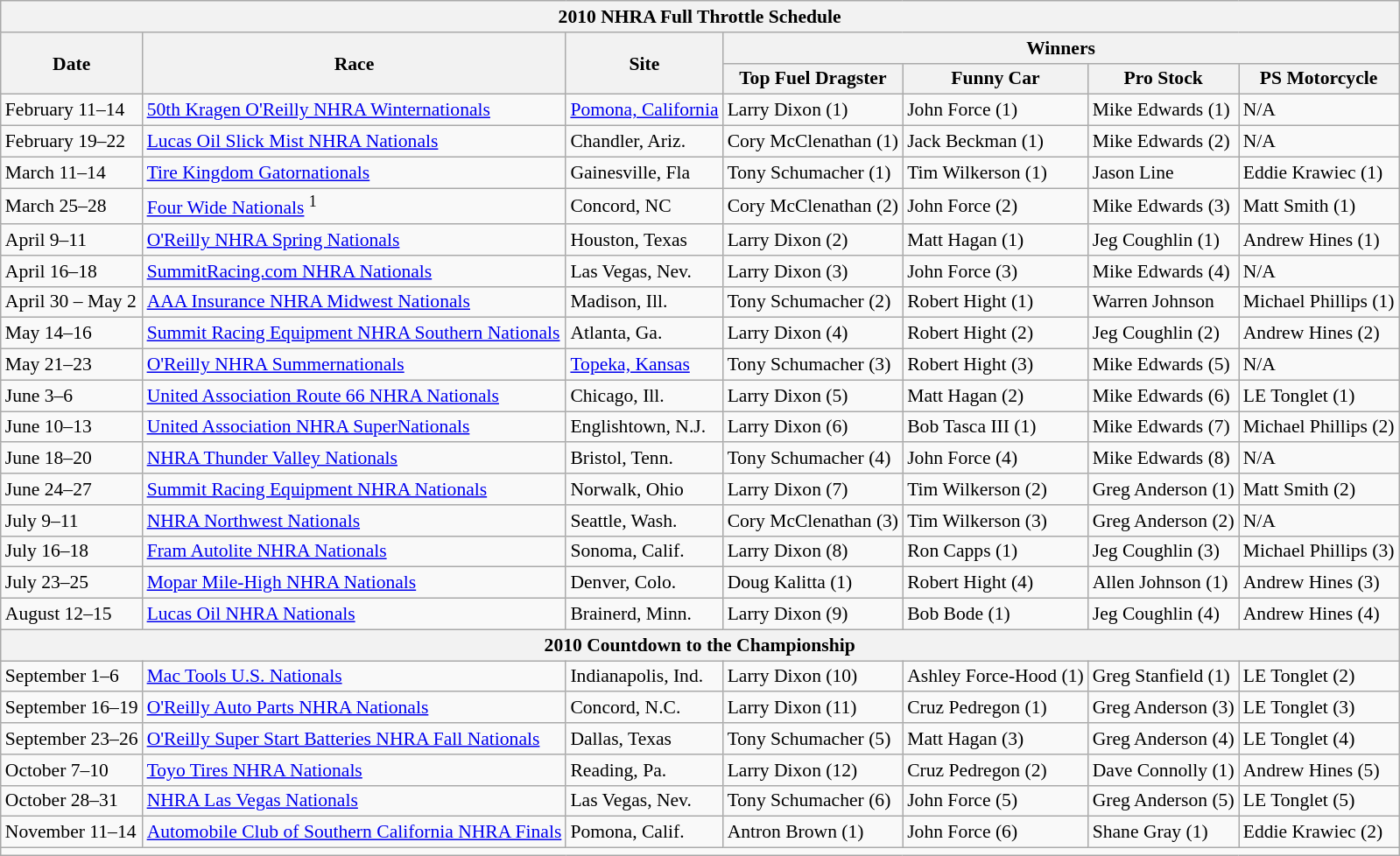<table class="wikitable" style="font-size:90%;">
<tr>
<th colspan="8">2010 NHRA Full Throttle Schedule</th>
</tr>
<tr>
<th rowspan="2">Date</th>
<th rowspan="2">Race</th>
<th rowspan="2">Site</th>
<th colspan="4">Winners</th>
</tr>
<tr>
<th>Top Fuel Dragster</th>
<th>Funny Car</th>
<th>Pro Stock</th>
<th>PS Motorcycle</th>
</tr>
<tr>
<td>February 11–14</td>
<td><a href='#'>50th Kragen O'Reilly NHRA Winternationals</a></td>
<td><a href='#'>Pomona, California</a></td>
<td>Larry Dixon (1)</td>
<td>John Force (1)</td>
<td>Mike Edwards (1)</td>
<td>N/A</td>
</tr>
<tr>
<td>February 19–22 </td>
<td><a href='#'>Lucas Oil Slick Mist NHRA Nationals</a></td>
<td>Chandler, Ariz.</td>
<td>Cory McClenathan (1)</td>
<td>Jack Beckman (1)</td>
<td>Mike Edwards (2)</td>
<td>N/A</td>
</tr>
<tr>
<td>March 11–14</td>
<td><a href='#'>Tire Kingdom Gatornationals</a></td>
<td>Gainesville, Fla</td>
<td>Tony Schumacher (1)</td>
<td>Tim Wilkerson (1)</td>
<td>Jason Line</td>
<td>Eddie Krawiec (1)</td>
</tr>
<tr>
<td>March 25–28</td>
<td><a href='#'>Four Wide Nationals</a> <sup>1</sup></td>
<td>Concord, NC</td>
<td>Cory McClenathan (2)</td>
<td>John Force (2)</td>
<td>Mike Edwards (3)</td>
<td>Matt Smith (1)</td>
</tr>
<tr>
<td>April 9–11</td>
<td><a href='#'>O'Reilly NHRA Spring Nationals</a></td>
<td>Houston, Texas</td>
<td>Larry Dixon (2)</td>
<td>Matt Hagan (1)</td>
<td>Jeg Coughlin (1)</td>
<td>Andrew Hines (1)</td>
</tr>
<tr>
<td>April 16–18</td>
<td><a href='#'>SummitRacing.com NHRA Nationals</a></td>
<td>Las Vegas, Nev.</td>
<td>Larry Dixon (3)</td>
<td>John Force (3)</td>
<td>Mike Edwards (4)</td>
<td>N/A</td>
</tr>
<tr>
<td>April 30 – May 2</td>
<td><a href='#'>AAA Insurance NHRA Midwest Nationals</a></td>
<td>Madison, Ill.</td>
<td>Tony Schumacher (2)</td>
<td>Robert Hight (1)</td>
<td>Warren Johnson</td>
<td>Michael Phillips (1)</td>
</tr>
<tr>
<td>May 14–16</td>
<td><a href='#'>Summit Racing Equipment NHRA Southern Nationals</a></td>
<td>Atlanta, Ga.</td>
<td>Larry Dixon (4)</td>
<td>Robert Hight (2)</td>
<td>Jeg Coughlin (2)</td>
<td>Andrew Hines (2)</td>
</tr>
<tr>
<td>May 21–23</td>
<td><a href='#'>O'Reilly NHRA Summernationals</a></td>
<td><a href='#'>Topeka, Kansas</a></td>
<td>Tony Schumacher (3)</td>
<td>Robert Hight (3)</td>
<td>Mike Edwards (5)</td>
<td>N/A</td>
</tr>
<tr>
<td>June 3–6</td>
<td><a href='#'>United Association Route 66 NHRA Nationals</a></td>
<td>Chicago, Ill.</td>
<td>Larry Dixon (5)</td>
<td>Matt Hagan (2)</td>
<td>Mike Edwards (6)</td>
<td>LE Tonglet (1)</td>
</tr>
<tr>
<td>June 10–13</td>
<td><a href='#'>United Association NHRA SuperNationals</a></td>
<td>Englishtown, N.J.</td>
<td>Larry Dixon (6)</td>
<td>Bob Tasca III (1)</td>
<td>Mike Edwards (7)</td>
<td>Michael Phillips (2)</td>
</tr>
<tr>
<td>June 18–20</td>
<td><a href='#'>NHRA Thunder Valley Nationals</a></td>
<td>Bristol, Tenn.</td>
<td>Tony Schumacher (4)</td>
<td>John Force (4)</td>
<td>Mike Edwards (8)</td>
<td>N/A</td>
</tr>
<tr>
<td>June 24–27</td>
<td><a href='#'>Summit Racing Equipment NHRA Nationals</a></td>
<td>Norwalk, Ohio</td>
<td>Larry Dixon (7)</td>
<td>Tim Wilkerson (2)</td>
<td>Greg Anderson (1)</td>
<td>Matt Smith (2)</td>
</tr>
<tr>
<td>July 9–11</td>
<td><a href='#'>NHRA Northwest Nationals</a></td>
<td>Seattle, Wash.</td>
<td>Cory McClenathan (3)</td>
<td>Tim Wilkerson (3)</td>
<td>Greg Anderson (2)</td>
<td>N/A</td>
</tr>
<tr>
<td>July 16–18</td>
<td><a href='#'>Fram Autolite NHRA Nationals</a></td>
<td>Sonoma, Calif.</td>
<td>Larry Dixon (8)</td>
<td>Ron Capps (1)</td>
<td>Jeg Coughlin (3)</td>
<td>Michael Phillips (3)</td>
</tr>
<tr>
<td>July 23–25</td>
<td><a href='#'>Mopar Mile-High NHRA Nationals</a></td>
<td>Denver, Colo.</td>
<td>Doug Kalitta (1)</td>
<td>Robert Hight (4)</td>
<td>Allen Johnson (1)</td>
<td>Andrew Hines (3)</td>
</tr>
<tr>
<td>August 12–15</td>
<td><a href='#'>Lucas Oil NHRA Nationals</a></td>
<td>Brainerd, Minn.</td>
<td>Larry Dixon (9)</td>
<td>Bob Bode (1)</td>
<td>Jeg Coughlin (4)</td>
<td>Andrew Hines (4)</td>
</tr>
<tr>
<th colspan="8">2010 Countdown to the Championship</th>
</tr>
<tr>
<td>September 1–6</td>
<td><a href='#'>Mac Tools U.S. Nationals</a></td>
<td>Indianapolis, Ind.</td>
<td>Larry Dixon (10)</td>
<td>Ashley Force-Hood (1)</td>
<td>Greg Stanfield (1)</td>
<td>LE Tonglet (2)</td>
</tr>
<tr>
<td>September 16–19</td>
<td><a href='#'>O'Reilly Auto Parts NHRA Nationals</a></td>
<td>Concord, N.C.</td>
<td>Larry Dixon (11)</td>
<td>Cruz Pedregon (1)</td>
<td>Greg Anderson (3)</td>
<td>LE Tonglet (3)</td>
</tr>
<tr>
<td>September 23–26</td>
<td><a href='#'>O'Reilly Super Start Batteries NHRA Fall Nationals</a></td>
<td>Dallas, Texas</td>
<td>Tony Schumacher (5)</td>
<td>Matt Hagan (3)</td>
<td>Greg Anderson (4)</td>
<td>LE Tonglet (4)</td>
</tr>
<tr>
<td>October 7–10</td>
<td><a href='#'>Toyo Tires NHRA Nationals</a></td>
<td>Reading, Pa.</td>
<td>Larry Dixon (12)</td>
<td>Cruz Pedregon (2)</td>
<td>Dave Connolly (1)</td>
<td>Andrew Hines (5)</td>
</tr>
<tr>
<td>October 28–31</td>
<td><a href='#'>NHRA Las Vegas Nationals</a></td>
<td>Las Vegas, Nev.</td>
<td>Tony Schumacher (6)</td>
<td>John Force (5)</td>
<td>Greg Anderson (5)</td>
<td>LE Tonglet (5)</td>
</tr>
<tr>
<td>November 11–14</td>
<td><a href='#'>Automobile Club of Southern California NHRA Finals</a></td>
<td>Pomona, Calif.</td>
<td>Antron Brown (1)</td>
<td>John Force (6)</td>
<td>Shane Gray (1)</td>
<td>Eddie Krawiec (2)</td>
</tr>
<tr>
<td align="center" colspan="7" style="font-size: 10pt"></td>
</tr>
</table>
